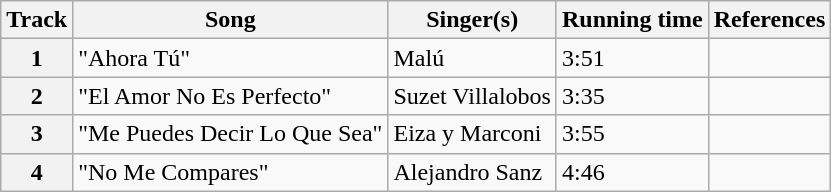<table class="wikitable plainrowheaders">
<tr>
<th scope="col">Track</th>
<th scope="col">Song</th>
<th scope="col">Singer(s)</th>
<th scope="col">Running time</th>
<th scope="col">References</th>
</tr>
<tr>
<th scope="row">1</th>
<td>"Ahora Tú"</td>
<td>Malú</td>
<td>3:51</td>
<td></td>
</tr>
<tr>
<th scope="row">2</th>
<td>"El Amor No Es Perfecto"</td>
<td>Suzet Villalobos</td>
<td>3:35</td>
<td></td>
</tr>
<tr>
<th scope="row">3</th>
<td>"Me Puedes Decir Lo Que Sea"</td>
<td>Eiza y Marconi</td>
<td>3:55</td>
<td></td>
</tr>
<tr>
<th scope="row">4</th>
<td>"No Me Compares"</td>
<td>Alejandro Sanz</td>
<td>4:46</td>
<td></td>
</tr>
</table>
